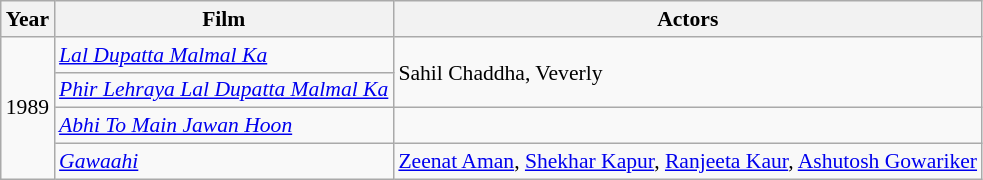<table class="wikitable" style="font-size:90%">
<tr>
<th>Year</th>
<th>Film</th>
<th>Actors</th>
</tr>
<tr>
<td rowspan="4">1989</td>
<td><em><a href='#'>Lal Dupatta Malmal Ka</a></em></td>
<td rowspan="2">Sahil Chaddha, Veverly</td>
</tr>
<tr>
<td><em><a href='#'>Phir Lehraya Lal Dupatta Malmal Ka</a></em></td>
</tr>
<tr>
<td><em><a href='#'>Abhi To Main Jawan Hoon</a></em></td>
<td></td>
</tr>
<tr>
<td><em><a href='#'>Gawaahi</a></em></td>
<td><a href='#'>Zeenat Aman</a>, <a href='#'>Shekhar Kapur</a>, <a href='#'>Ranjeeta Kaur</a>, <a href='#'>Ashutosh Gowariker</a></td>
</tr>
</table>
